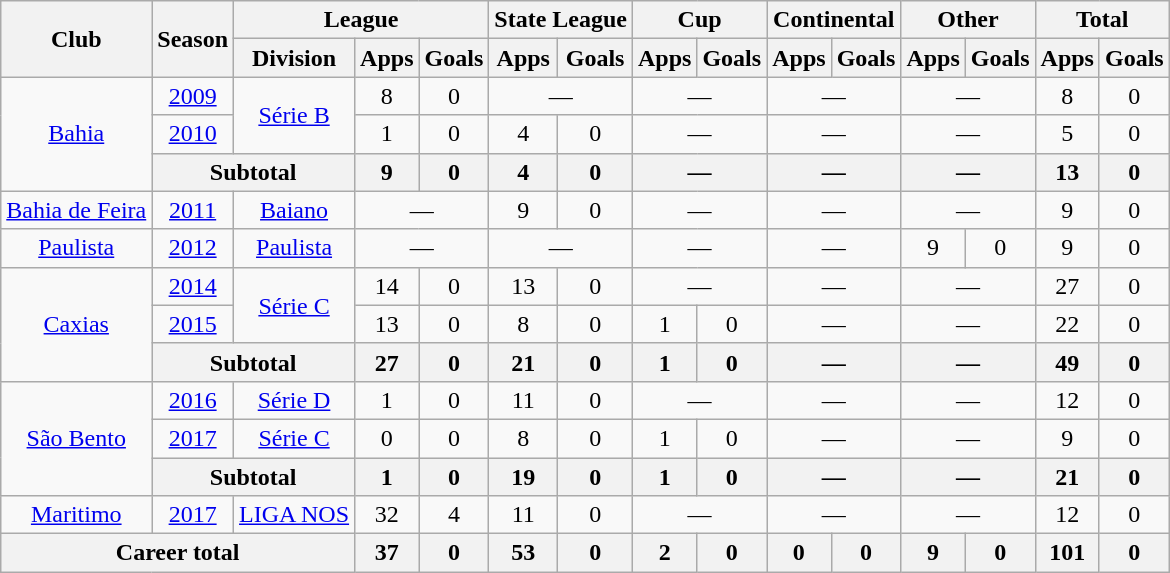<table class="wikitable" style="text-align: center;">
<tr>
<th rowspan="2">Club</th>
<th rowspan="2">Season</th>
<th colspan="3">League</th>
<th colspan="2">State League</th>
<th colspan="2">Cup</th>
<th colspan="2">Continental</th>
<th colspan="2">Other</th>
<th colspan="2">Total</th>
</tr>
<tr>
<th>Division</th>
<th>Apps</th>
<th>Goals</th>
<th>Apps</th>
<th>Goals</th>
<th>Apps</th>
<th>Goals</th>
<th>Apps</th>
<th>Goals</th>
<th>Apps</th>
<th>Goals</th>
<th>Apps</th>
<th>Goals</th>
</tr>
<tr>
<td rowspan=3 align="center"><a href='#'>Bahia</a></td>
<td><a href='#'>2009</a></td>
<td rowspan=2><a href='#'>Série B</a></td>
<td>8</td>
<td>0</td>
<td colspan="2">—</td>
<td colspan="2">—</td>
<td colspan="2">—</td>
<td colspan="2">—</td>
<td>8</td>
<td>0</td>
</tr>
<tr>
<td><a href='#'>2010</a></td>
<td>1</td>
<td>0</td>
<td>4</td>
<td>0</td>
<td colspan="2">—</td>
<td colspan="2">—</td>
<td colspan="2">—</td>
<td>5</td>
<td>0</td>
</tr>
<tr>
<th colspan="2">Subtotal</th>
<th>9</th>
<th>0</th>
<th>4</th>
<th>0</th>
<th colspan="2">—</th>
<th colspan="2">—</th>
<th colspan="2">—</th>
<th>13</th>
<th>0</th>
</tr>
<tr>
<td align="center"><a href='#'>Bahia de Feira</a></td>
<td><a href='#'>2011</a></td>
<td><a href='#'>Baiano</a></td>
<td colspan="2">—</td>
<td>9</td>
<td>0</td>
<td colspan="2">—</td>
<td colspan="2">—</td>
<td colspan="2">—</td>
<td>9</td>
<td>0</td>
</tr>
<tr>
<td align="center"><a href='#'>Paulista</a></td>
<td><a href='#'>2012</a></td>
<td><a href='#'>Paulista</a></td>
<td colspan="2">—</td>
<td colspan="2">—</td>
<td colspan="2">—</td>
<td colspan="2">—</td>
<td>9</td>
<td>0</td>
<td>9</td>
<td>0</td>
</tr>
<tr>
<td rowspan=3 align="center"><a href='#'>Caxias</a></td>
<td><a href='#'>2014</a></td>
<td rowspan=2><a href='#'>Série C</a></td>
<td>14</td>
<td>0</td>
<td>13</td>
<td>0</td>
<td colspan="2">—</td>
<td colspan="2">—</td>
<td colspan="2">—</td>
<td>27</td>
<td>0</td>
</tr>
<tr>
<td><a href='#'>2015</a></td>
<td>13</td>
<td>0</td>
<td>8</td>
<td>0</td>
<td>1</td>
<td>0</td>
<td colspan="2">—</td>
<td colspan="2">—</td>
<td>22</td>
<td>0</td>
</tr>
<tr>
<th colspan="2">Subtotal</th>
<th>27</th>
<th>0</th>
<th>21</th>
<th>0</th>
<th>1</th>
<th>0</th>
<th colspan="2">—</th>
<th colspan="2">—</th>
<th>49</th>
<th>0</th>
</tr>
<tr>
<td rowspan=3 align="center"><a href='#'>São Bento</a></td>
<td><a href='#'>2016</a></td>
<td><a href='#'>Série D</a></td>
<td>1</td>
<td>0</td>
<td>11</td>
<td>0</td>
<td colspan="2">—</td>
<td colspan="2">—</td>
<td colspan="2">—</td>
<td>12</td>
<td>0</td>
</tr>
<tr>
<td><a href='#'>2017</a></td>
<td><a href='#'>Série C</a></td>
<td>0</td>
<td>0</td>
<td>8</td>
<td>0</td>
<td>1</td>
<td>0</td>
<td colspan="2">—</td>
<td colspan="2">—</td>
<td>9</td>
<td>0</td>
</tr>
<tr>
<th colspan="2">Subtotal</th>
<th>1</th>
<th>0</th>
<th>19</th>
<th>0</th>
<th>1</th>
<th>0</th>
<th colspan="2">—</th>
<th colspan="2">—</th>
<th>21</th>
<th>0</th>
</tr>
<tr>
<td rowspan=1 align="center"><a href='#'>Maritimo</a></td>
<td><a href='#'>2017</a></td>
<td><a href='#'>LIGA NOS</a></td>
<td>32</td>
<td>4</td>
<td>11</td>
<td>0</td>
<td colspan="2">—</td>
<td colspan="2">—</td>
<td colspan="2">—</td>
<td>12</td>
<td>0</td>
</tr>
<tr>
<th colspan="3"><strong>Career total</strong></th>
<th>37</th>
<th>0</th>
<th>53</th>
<th>0</th>
<th>2</th>
<th>0</th>
<th>0</th>
<th>0</th>
<th>9</th>
<th>0</th>
<th>101</th>
<th>0</th>
</tr>
</table>
